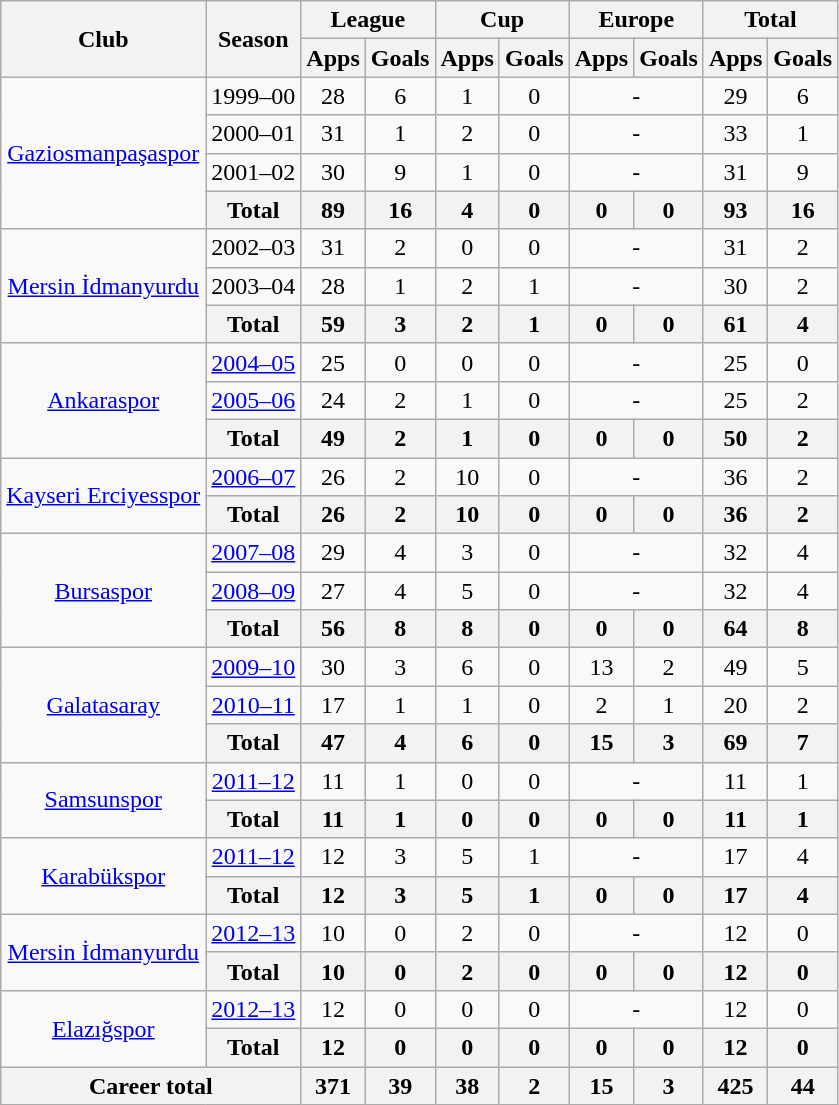<table class="wikitable" style="text-align: center;">
<tr>
<th rowspan="2">Club</th>
<th rowspan="2">Season</th>
<th colspan="2">League</th>
<th colspan="2">Cup</th>
<th colspan="2">Europe</th>
<th colspan="2">Total</th>
</tr>
<tr>
<th>Apps</th>
<th>Goals</th>
<th>Apps</th>
<th>Goals</th>
<th>Apps</th>
<th>Goals</th>
<th>Apps</th>
<th>Goals</th>
</tr>
<tr>
<td rowspan="4" valign="center"><a href='#'>Gaziosmanpaşaspor</a></td>
<td>1999–00</td>
<td>28</td>
<td>6</td>
<td>1</td>
<td>0</td>
<td colspan="2">-</td>
<td>29</td>
<td>6</td>
</tr>
<tr>
<td>2000–01</td>
<td>31</td>
<td>1</td>
<td>2</td>
<td>0</td>
<td colspan="2">-</td>
<td>33</td>
<td>1</td>
</tr>
<tr>
<td>2001–02</td>
<td>30</td>
<td>9</td>
<td>1</td>
<td>0</td>
<td colspan="2">-</td>
<td>31</td>
<td>9</td>
</tr>
<tr>
<th>Total</th>
<th>89</th>
<th>16</th>
<th>4</th>
<th>0</th>
<th>0</th>
<th>0</th>
<th>93</th>
<th>16</th>
</tr>
<tr>
<td rowspan="3" valign="center"><a href='#'>Mersin İdmanyurdu</a></td>
<td>2002–03</td>
<td>31</td>
<td>2</td>
<td>0</td>
<td>0</td>
<td colspan="2">-</td>
<td>31</td>
<td>2</td>
</tr>
<tr>
<td>2003–04</td>
<td>28</td>
<td>1</td>
<td>2</td>
<td>1</td>
<td colspan="2">-</td>
<td>30</td>
<td>2</td>
</tr>
<tr>
<th>Total</th>
<th>59</th>
<th>3</th>
<th>2</th>
<th>1</th>
<th>0</th>
<th>0</th>
<th>61</th>
<th>4</th>
</tr>
<tr>
<td rowspan="3" valign="center"><a href='#'>Ankaraspor</a></td>
<td><a href='#'>2004–05</a></td>
<td>25</td>
<td>0</td>
<td>0</td>
<td>0</td>
<td colspan="2">-</td>
<td>25</td>
<td>0</td>
</tr>
<tr>
<td><a href='#'>2005–06</a></td>
<td>24</td>
<td>2</td>
<td>1</td>
<td>0</td>
<td colspan="2">-</td>
<td>25</td>
<td>2</td>
</tr>
<tr>
<th>Total</th>
<th>49</th>
<th>2</th>
<th>1</th>
<th>0</th>
<th>0</th>
<th>0</th>
<th>50</th>
<th>2</th>
</tr>
<tr>
<td rowspan="2" valign="center"><a href='#'>Kayseri Erciyesspor</a></td>
<td><a href='#'>2006–07</a></td>
<td>26</td>
<td>2</td>
<td>10</td>
<td>0</td>
<td colspan="2">-</td>
<td>36</td>
<td>2</td>
</tr>
<tr>
<th>Total</th>
<th>26</th>
<th>2</th>
<th>10</th>
<th>0</th>
<th>0</th>
<th>0</th>
<th>36</th>
<th>2</th>
</tr>
<tr>
<td rowspan="3" valign="center"><a href='#'>Bursaspor</a></td>
<td><a href='#'>2007–08</a></td>
<td>29</td>
<td>4</td>
<td>3</td>
<td>0</td>
<td colspan="2">-</td>
<td>32</td>
<td>4</td>
</tr>
<tr>
<td><a href='#'>2008–09</a></td>
<td>27</td>
<td>4</td>
<td>5</td>
<td>0</td>
<td colspan="2">-</td>
<td>32</td>
<td>4</td>
</tr>
<tr>
<th>Total</th>
<th>56</th>
<th>8</th>
<th>8</th>
<th>0</th>
<th>0</th>
<th>0</th>
<th>64</th>
<th>8</th>
</tr>
<tr>
<td rowspan="3" valign="center"><a href='#'>Galatasaray</a></td>
<td><a href='#'>2009–10</a></td>
<td>30</td>
<td>3</td>
<td>6</td>
<td>0</td>
<td>13</td>
<td>2</td>
<td>49</td>
<td>5</td>
</tr>
<tr>
<td><a href='#'>2010–11</a></td>
<td>17</td>
<td>1</td>
<td>1</td>
<td>0</td>
<td>2</td>
<td>1</td>
<td>20</td>
<td>2</td>
</tr>
<tr>
<th>Total</th>
<th>47</th>
<th>4</th>
<th>6</th>
<th>0</th>
<th>15</th>
<th>3</th>
<th>69</th>
<th>7</th>
</tr>
<tr>
<td rowspan="2" valign="center"><a href='#'>Samsunspor</a></td>
<td><a href='#'>2011–12</a></td>
<td>11</td>
<td>1</td>
<td>0</td>
<td>0</td>
<td colspan="2">-</td>
<td>11</td>
<td>1</td>
</tr>
<tr>
<th>Total</th>
<th>11</th>
<th>1</th>
<th>0</th>
<th>0</th>
<th>0</th>
<th>0</th>
<th>11</th>
<th>1</th>
</tr>
<tr>
<td rowspan="2" valign="center"><a href='#'>Karabükspor</a></td>
<td><a href='#'>2011–12</a></td>
<td>12</td>
<td>3</td>
<td>5</td>
<td>1</td>
<td colspan="2">-</td>
<td>17</td>
<td>4</td>
</tr>
<tr>
<th>Total</th>
<th>12</th>
<th>3</th>
<th>5</th>
<th>1</th>
<th>0</th>
<th>0</th>
<th>17</th>
<th>4</th>
</tr>
<tr>
<td rowspan="2" valign="center"><a href='#'>Mersin İdmanyurdu</a></td>
<td><a href='#'>2012–13</a></td>
<td>10</td>
<td>0</td>
<td>2</td>
<td>0</td>
<td colspan="2">-</td>
<td>12</td>
<td>0</td>
</tr>
<tr>
<th>Total</th>
<th>10</th>
<th>0</th>
<th>2</th>
<th>0</th>
<th>0</th>
<th>0</th>
<th>12</th>
<th>0</th>
</tr>
<tr>
<td rowspan="2" valign="center"><a href='#'>Elazığspor</a></td>
<td><a href='#'>2012–13</a></td>
<td>12</td>
<td>0</td>
<td>0</td>
<td>0</td>
<td colspan="2">-</td>
<td>12</td>
<td>0</td>
</tr>
<tr>
<th>Total</th>
<th>12</th>
<th>0</th>
<th>0</th>
<th>0</th>
<th>0</th>
<th>0</th>
<th>12</th>
<th>0</th>
</tr>
<tr>
<th colspan="2">Career total</th>
<th>371</th>
<th>39</th>
<th>38</th>
<th>2</th>
<th>15</th>
<th>3</th>
<th>425</th>
<th>44</th>
</tr>
</table>
